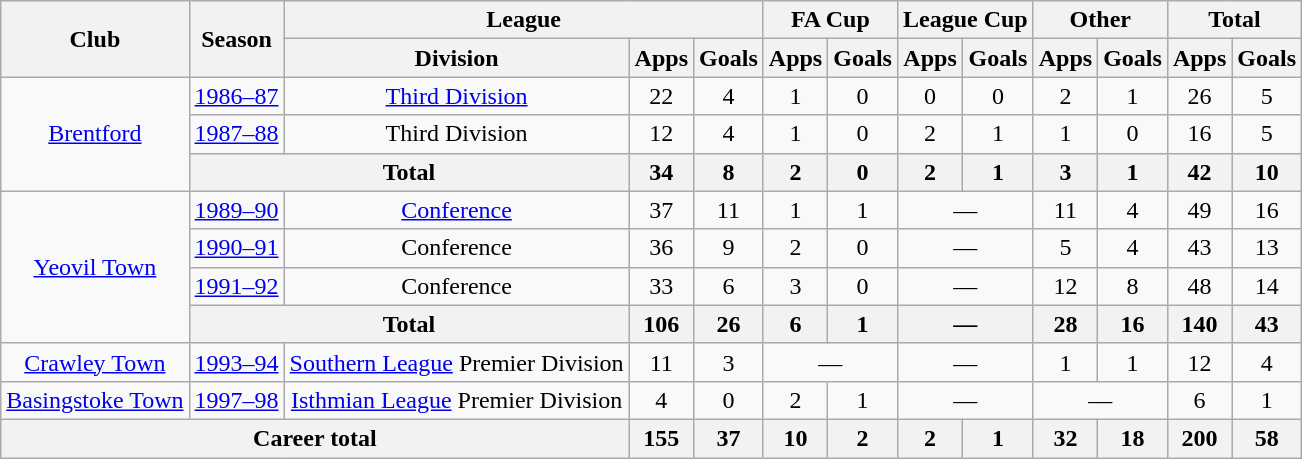<table class="wikitable" style="text-align: center;">
<tr>
<th rowspan="2">Club</th>
<th rowspan="2">Season</th>
<th colspan="3">League</th>
<th colspan="2">FA Cup</th>
<th colspan="2">League Cup</th>
<th colspan="2">Other</th>
<th colspan="2">Total</th>
</tr>
<tr>
<th>Division</th>
<th>Apps</th>
<th>Goals</th>
<th>Apps</th>
<th>Goals</th>
<th>Apps</th>
<th>Goals</th>
<th>Apps</th>
<th>Goals</th>
<th>Apps</th>
<th>Goals</th>
</tr>
<tr>
<td rowspan="3"><a href='#'>Brentford</a></td>
<td><a href='#'>1986–87</a></td>
<td><a href='#'>Third Division</a></td>
<td>22</td>
<td>4</td>
<td>1</td>
<td>0</td>
<td>0</td>
<td>0</td>
<td>2</td>
<td>1</td>
<td>26</td>
<td>5</td>
</tr>
<tr>
<td><a href='#'>1987–88</a></td>
<td>Third Division</td>
<td>12</td>
<td>4</td>
<td>1</td>
<td>0</td>
<td>2</td>
<td>1</td>
<td>1</td>
<td>0</td>
<td>16</td>
<td>5</td>
</tr>
<tr>
<th colspan="2">Total</th>
<th>34</th>
<th>8</th>
<th>2</th>
<th>0</th>
<th>2</th>
<th>1</th>
<th>3</th>
<th>1</th>
<th>42</th>
<th>10</th>
</tr>
<tr>
<td rowspan="4"><a href='#'>Yeovil Town</a></td>
<td><a href='#'>1989–90</a></td>
<td><a href='#'>Conference</a></td>
<td>37</td>
<td>11</td>
<td>1</td>
<td>1</td>
<td colspan="2">—</td>
<td>11</td>
<td>4</td>
<td>49</td>
<td>16</td>
</tr>
<tr>
<td><a href='#'>1990–91</a></td>
<td>Conference</td>
<td>36</td>
<td>9</td>
<td>2</td>
<td>0</td>
<td colspan="2">—</td>
<td>5</td>
<td>4</td>
<td>43</td>
<td>13</td>
</tr>
<tr>
<td><a href='#'>1991–92</a></td>
<td>Conference</td>
<td>33</td>
<td>6</td>
<td>3</td>
<td>0</td>
<td colspan="2">—</td>
<td>12</td>
<td>8</td>
<td>48</td>
<td>14</td>
</tr>
<tr>
<th colspan="2">Total</th>
<th>106</th>
<th>26</th>
<th>6</th>
<th>1</th>
<th colspan="2">—</th>
<th>28</th>
<th>16</th>
<th>140</th>
<th>43</th>
</tr>
<tr>
<td><a href='#'>Crawley Town</a></td>
<td><a href='#'>1993–94</a></td>
<td><a href='#'>Southern League</a> Premier Division</td>
<td>11</td>
<td>3</td>
<td colspan="2">—</td>
<td colspan="2">—</td>
<td>1</td>
<td>1</td>
<td>12</td>
<td>4</td>
</tr>
<tr>
<td><a href='#'>Basingstoke Town</a></td>
<td><a href='#'>1997–98</a></td>
<td><a href='#'>Isthmian League</a> Premier Division</td>
<td>4</td>
<td>0</td>
<td>2</td>
<td>1</td>
<td colspan="2">—</td>
<td colspan="2">—</td>
<td>6</td>
<td>1</td>
</tr>
<tr>
<th colspan="3">Career total</th>
<th>155</th>
<th>37</th>
<th>10</th>
<th>2</th>
<th>2</th>
<th>1</th>
<th>32</th>
<th>18</th>
<th>200</th>
<th>58</th>
</tr>
</table>
